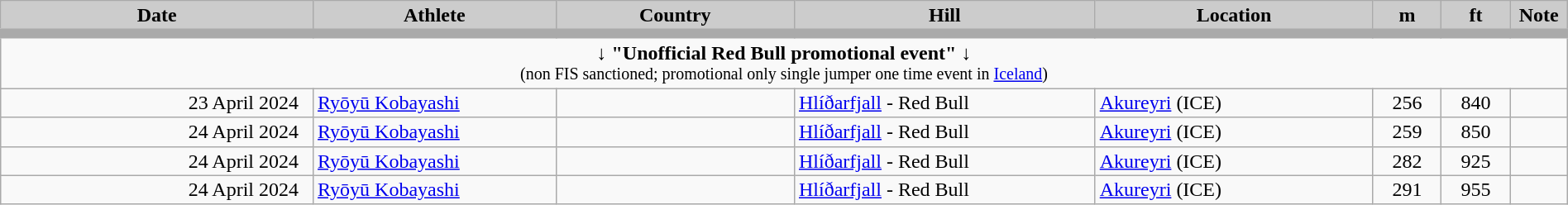<table class="wikitable sortable" style="text-align:left; line-height:16px; width:100%;">
<tr>
<th style="background-color: #ccc;" width="208">Date</th>
<th style="background-color: #ccc;" width="160">Athlete</th>
<th style="background-color: #ccc;" width="157">Country</th>
<th style="background-color: #ccc;" width="200">Hill</th>
<th style="background-color: #ccc;" width="184">Location</th>
<th style="background-color: #ccc;" width="40">m</th>
<th style="background-color: #ccc;" width="40">ft</th>
<th style="background-color: #ccc;" width="15">Note</th>
</tr>
<tr>
<td colspan=9 align=center style="border-top-width:8px">↓ <strong>"Unofficial Red Bull promotional event"</strong> ↓<br><small>(non FIS sanctioned; promotional only single jumper one time event in <a href='#'>Iceland</a>)</small></td>
</tr>
<tr>
<td align=right>23 April 2024  </td>
<td><a href='#'>Ryōyū Kobayashi</a></td>
<td></td>
<td><a href='#'>Hlíðarfjall</a> - Red Bull</td>
<td><a href='#'>Akureyri</a> (ICE)</td>
<td align=center>256</td>
<td align=center>840</td>
<td></td>
</tr>
<tr>
<td align=right>24 April 2024  </td>
<td><a href='#'>Ryōyū Kobayashi</a></td>
<td></td>
<td><a href='#'>Hlíðarfjall</a> - Red Bull</td>
<td><a href='#'>Akureyri</a> (ICE)</td>
<td align=center>259</td>
<td align=center>850</td>
<td></td>
</tr>
<tr>
<td align=right>24 April 2024  </td>
<td><a href='#'>Ryōyū Kobayashi</a></td>
<td></td>
<td><a href='#'>Hlíðarfjall</a> - Red Bull</td>
<td><a href='#'>Akureyri</a> (ICE)</td>
<td align=center>282</td>
<td align=center>925</td>
<td></td>
</tr>
<tr>
<td align=right>24 April 2024  </td>
<td><a href='#'>Ryōyū Kobayashi</a></td>
<td></td>
<td><a href='#'>Hlíðarfjall</a> - Red Bull</td>
<td><a href='#'>Akureyri</a> (ICE)</td>
<td align=center>291</td>
<td align=center>955</td>
<td></td>
</tr>
</table>
